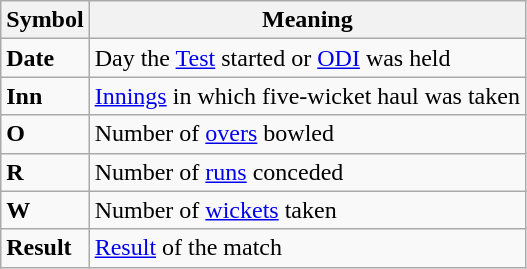<table class="wikitable">
<tr>
<th>Symbol</th>
<th>Meaning</th>
</tr>
<tr>
<td><strong>Date</strong></td>
<td>Day the <a href='#'>Test</a> started or <a href='#'>ODI</a> was held</td>
</tr>
<tr>
<td><strong>Inn</strong></td>
<td><a href='#'>Innings</a> in which five-wicket haul was taken</td>
</tr>
<tr>
<td><strong>O</strong></td>
<td>Number of <a href='#'>overs</a> bowled</td>
</tr>
<tr>
<td><strong>R</strong></td>
<td>Number of <a href='#'>runs</a> conceded</td>
</tr>
<tr>
<td><strong>W</strong></td>
<td>Number of <a href='#'>wickets</a> taken</td>
</tr>
<tr>
<td><strong>Result</strong></td>
<td><a href='#'>Result</a> of the match</td>
</tr>
</table>
